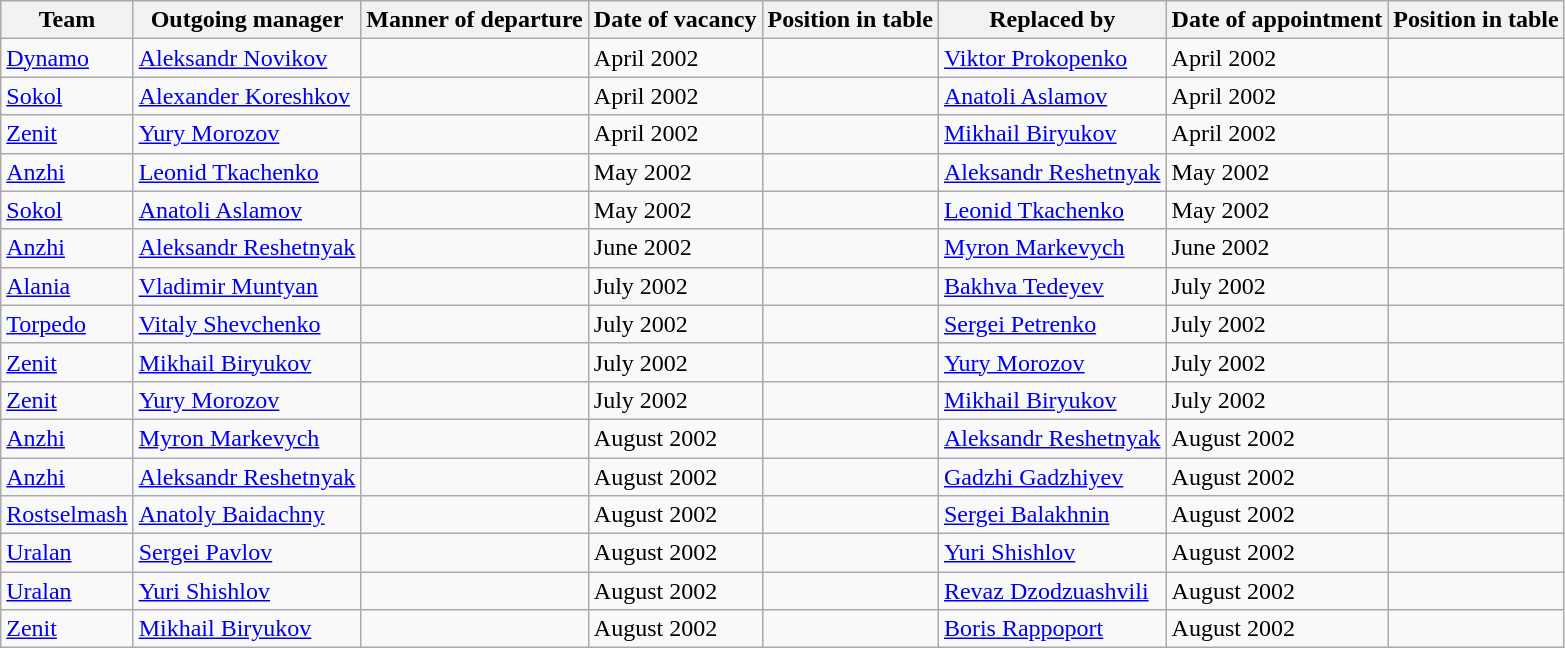<table class="wikitable">
<tr>
<th>Team</th>
<th>Outgoing manager</th>
<th>Manner of departure</th>
<th>Date of vacancy</th>
<th>Position in table</th>
<th>Replaced by</th>
<th>Date of appointment</th>
<th>Position in table</th>
</tr>
<tr>
<td><a href='#'>Dynamo</a></td>
<td> <a href='#'>Aleksandr Novikov</a></td>
<td></td>
<td>April 2002</td>
<td></td>
<td> <a href='#'>Viktor Prokopenko</a></td>
<td>April 2002</td>
<td></td>
</tr>
<tr>
<td><a href='#'>Sokol</a></td>
<td> <a href='#'>Alexander Koreshkov</a></td>
<td></td>
<td>April 2002</td>
<td></td>
<td> <a href='#'>Anatoli Aslamov</a> </td>
<td>April 2002</td>
<td></td>
</tr>
<tr>
<td><a href='#'>Zenit</a></td>
<td> <a href='#'>Yury Morozov</a></td>
<td></td>
<td>April 2002</td>
<td></td>
<td> <a href='#'>Mikhail Biryukov</a> </td>
<td>April 2002</td>
<td></td>
</tr>
<tr>
<td><a href='#'>Anzhi</a></td>
<td> <a href='#'>Leonid Tkachenko</a></td>
<td></td>
<td>May 2002</td>
<td></td>
<td> <a href='#'>Aleksandr Reshetnyak</a> </td>
<td>May 2002</td>
<td></td>
</tr>
<tr>
<td><a href='#'>Sokol</a></td>
<td> <a href='#'>Anatoli Aslamov</a> </td>
<td></td>
<td>May 2002</td>
<td></td>
<td> <a href='#'>Leonid Tkachenko</a></td>
<td>May 2002</td>
<td></td>
</tr>
<tr>
<td><a href='#'>Anzhi</a></td>
<td> <a href='#'>Aleksandr Reshetnyak</a> </td>
<td></td>
<td>June 2002</td>
<td></td>
<td> <a href='#'>Myron Markevych</a></td>
<td>June 2002</td>
<td></td>
</tr>
<tr>
<td><a href='#'>Alania</a></td>
<td> <a href='#'>Vladimir Muntyan</a></td>
<td></td>
<td>July 2002</td>
<td></td>
<td> <a href='#'>Bakhva Tedeyev</a></td>
<td>July 2002</td>
<td></td>
</tr>
<tr>
<td><a href='#'>Torpedo</a></td>
<td> <a href='#'>Vitaly Shevchenko</a></td>
<td></td>
<td>July 2002</td>
<td></td>
<td> <a href='#'>Sergei Petrenko</a></td>
<td>July 2002</td>
<td></td>
</tr>
<tr>
<td><a href='#'>Zenit</a></td>
<td> <a href='#'>Mikhail Biryukov</a> </td>
<td></td>
<td>July 2002</td>
<td></td>
<td> <a href='#'>Yury Morozov</a></td>
<td>July 2002</td>
<td></td>
</tr>
<tr>
<td><a href='#'>Zenit</a></td>
<td> <a href='#'>Yury Morozov</a></td>
<td></td>
<td>July 2002</td>
<td></td>
<td> <a href='#'>Mikhail Biryukov</a> </td>
<td>July 2002</td>
<td></td>
</tr>
<tr>
<td><a href='#'>Anzhi</a></td>
<td> <a href='#'>Myron Markevych</a></td>
<td></td>
<td>August 2002</td>
<td></td>
<td> <a href='#'>Aleksandr Reshetnyak</a> </td>
<td>August 2002</td>
<td></td>
</tr>
<tr>
<td><a href='#'>Anzhi</a></td>
<td> <a href='#'>Aleksandr Reshetnyak</a> </td>
<td></td>
<td>August 2002</td>
<td></td>
<td> <a href='#'>Gadzhi Gadzhiyev</a></td>
<td>August 2002</td>
<td></td>
</tr>
<tr>
<td><a href='#'>Rostselmash</a></td>
<td> <a href='#'>Anatoly Baidachny</a></td>
<td></td>
<td>August 2002</td>
<td></td>
<td> <a href='#'>Sergei Balakhnin</a> </td>
<td>August 2002</td>
<td></td>
</tr>
<tr>
<td><a href='#'>Uralan</a></td>
<td> <a href='#'>Sergei Pavlov</a></td>
<td></td>
<td>August 2002</td>
<td></td>
<td> <a href='#'>Yuri Shishlov</a> </td>
<td>August 2002</td>
<td></td>
</tr>
<tr>
<td><a href='#'>Uralan</a></td>
<td> <a href='#'>Yuri Shishlov</a> </td>
<td></td>
<td>August 2002</td>
<td></td>
<td> <a href='#'>Revaz Dzodzuashvili</a></td>
<td>August 2002</td>
<td></td>
</tr>
<tr>
<td><a href='#'>Zenit</a></td>
<td> <a href='#'>Mikhail Biryukov</a> </td>
<td></td>
<td>August 2002</td>
<td></td>
<td> <a href='#'>Boris Rappoport</a></td>
<td>August 2002</td>
<td></td>
</tr>
</table>
